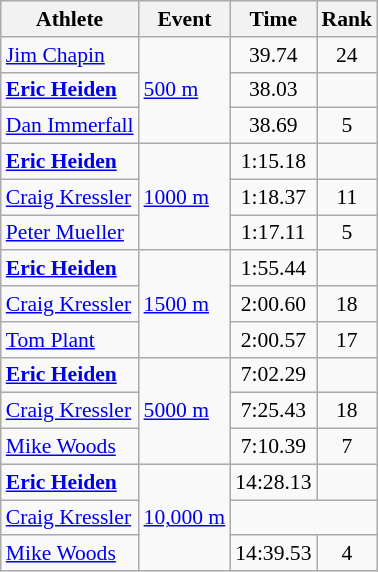<table class=wikitable style=font-size:90%;text-align:center>
<tr>
<th>Athlete</th>
<th>Event</th>
<th>Time</th>
<th>Rank</th>
</tr>
<tr>
<td align=left><a href='#'>Jim Chapin</a></td>
<td align=left rowspan=3><a href='#'>500 m</a></td>
<td align=center>39.74</td>
<td align=center>24</td>
</tr>
<tr>
<td align=left><strong><a href='#'>Eric Heiden</a></strong></td>
<td align=center>38.03 </td>
<td align=center></td>
</tr>
<tr>
<td align=left><a href='#'>Dan Immerfall</a></td>
<td align=center>38.69</td>
<td align=center>5</td>
</tr>
<tr>
<td align=left><strong><a href='#'>Eric Heiden</a></strong></td>
<td align=left rowspan=3><a href='#'>1000 m</a></td>
<td align=center>1:15.18 </td>
<td align=center></td>
</tr>
<tr>
<td align=left><a href='#'>Craig Kressler</a></td>
<td align=center>1:18.37</td>
<td align=center>11</td>
</tr>
<tr>
<td align=left><a href='#'>Peter Mueller</a></td>
<td align=center>1:17.11</td>
<td align=center>5</td>
</tr>
<tr>
<td align=left><strong><a href='#'>Eric Heiden</a></strong></td>
<td align=left rowspan=3><a href='#'>1500 m</a></td>
<td align=center>1:55.44 </td>
<td align=center></td>
</tr>
<tr>
<td align=left><a href='#'>Craig Kressler</a></td>
<td align=center>2:00.60</td>
<td align=center>18</td>
</tr>
<tr>
<td align=left><a href='#'>Tom Plant</a></td>
<td align=center>2:00.57</td>
<td align=center>17</td>
</tr>
<tr>
<td align=left><strong><a href='#'>Eric Heiden</a></strong></td>
<td align=left rowspan=3><a href='#'>5000 m</a></td>
<td align=center>7:02.29 </td>
<td align=center></td>
</tr>
<tr>
<td align=left><a href='#'>Craig Kressler</a></td>
<td align=center>7:25.43</td>
<td align=center>18</td>
</tr>
<tr>
<td align=left><a href='#'>Mike Woods</a></td>
<td align=center>7:10.39</td>
<td align=center>7</td>
</tr>
<tr>
<td align=left><strong><a href='#'>Eric Heiden</a></strong></td>
<td align=left rowspan=3><a href='#'>10,000 m</a></td>
<td align=center>14:28.13 </td>
<td align=center></td>
</tr>
<tr>
<td align=left><a href='#'>Craig Kressler</a></td>
<td colspan=3></td>
</tr>
<tr>
<td align=left><a href='#'>Mike Woods</a></td>
<td align=center>14:39.53</td>
<td align=center>4</td>
</tr>
</table>
